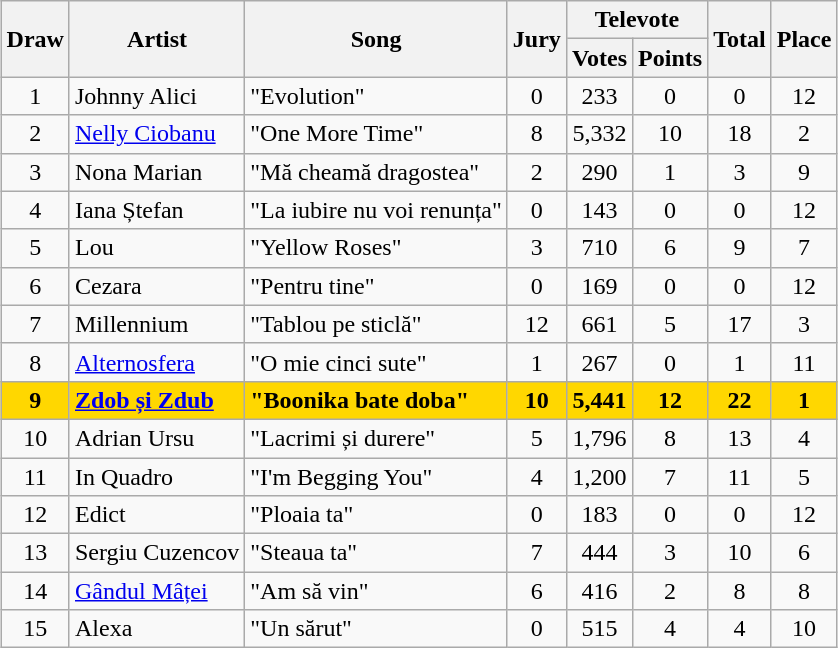<table class="sortable wikitable" style="margin: 1em auto 1em auto; text-align:center;">
<tr>
<th rowspan="2">Draw</th>
<th rowspan="2">Artist</th>
<th rowspan="2">Song</th>
<th rowspan="2">Jury</th>
<th colspan="2">Televote</th>
<th rowspan="2">Total</th>
<th rowspan="2">Place</th>
</tr>
<tr>
<th>Votes</th>
<th>Points</th>
</tr>
<tr>
<td>1</td>
<td align="left">Johnny Alici</td>
<td align="left">"Evolution"</td>
<td>0</td>
<td>233</td>
<td>0</td>
<td>0</td>
<td>12</td>
</tr>
<tr>
<td>2</td>
<td align="left"><a href='#'>Nelly Ciobanu</a></td>
<td align="left">"One More Time"</td>
<td>8</td>
<td>5,332</td>
<td>10</td>
<td>18</td>
<td>2</td>
</tr>
<tr>
<td>3</td>
<td align="left">Nona Marian</td>
<td align="left">"Mă cheamă dragostea"</td>
<td>2</td>
<td>290</td>
<td>1</td>
<td>3</td>
<td>9</td>
</tr>
<tr>
<td>4</td>
<td align="left">Iana Ștefan</td>
<td align="left">"La iubire nu voi renunța"</td>
<td>0</td>
<td>143</td>
<td>0</td>
<td>0</td>
<td>12</td>
</tr>
<tr>
<td>5</td>
<td align="left">Lou</td>
<td align="left">"Yellow Roses"</td>
<td>3</td>
<td>710</td>
<td>6</td>
<td>9</td>
<td>7</td>
</tr>
<tr>
<td>6</td>
<td align="left">Cezara</td>
<td align="left">"Pentru tine"</td>
<td>0</td>
<td>169</td>
<td>0</td>
<td>0</td>
<td>12</td>
</tr>
<tr>
<td>7</td>
<td align="left">Millennium</td>
<td align="left">"Tablou pe sticlă"</td>
<td>12</td>
<td>661</td>
<td>5</td>
<td>17</td>
<td>3</td>
</tr>
<tr>
<td>8</td>
<td align="left"><a href='#'>Alternosfera</a></td>
<td align="left">"O mie cinci sute"</td>
<td>1</td>
<td>267</td>
<td>0</td>
<td>1</td>
<td>11</td>
</tr>
<tr style="font-weight:bold; background:gold;">
<td>9</td>
<td align="left"><a href='#'>Zdob și Zdub</a></td>
<td align="left">"Boonika bate doba"</td>
<td>10</td>
<td>5,441</td>
<td>12</td>
<td>22</td>
<td>1</td>
</tr>
<tr>
<td>10</td>
<td align="left">Adrian Ursu</td>
<td align="left">"Lacrimi și durere"</td>
<td>5</td>
<td>1,796</td>
<td>8</td>
<td>13</td>
<td>4</td>
</tr>
<tr>
<td>11</td>
<td align="left">In Quadro</td>
<td align="left">"I'm Begging You"</td>
<td>4</td>
<td>1,200</td>
<td>7</td>
<td>11</td>
<td>5</td>
</tr>
<tr>
<td>12</td>
<td align="left">Edict</td>
<td align="left">"Ploaia ta"</td>
<td>0</td>
<td>183</td>
<td>0</td>
<td>0</td>
<td>12</td>
</tr>
<tr>
<td>13</td>
<td align="left">Sergiu Cuzencov</td>
<td align="left">"Steaua ta"</td>
<td>7</td>
<td>444</td>
<td>3</td>
<td>10</td>
<td>6</td>
</tr>
<tr>
<td>14</td>
<td align="left"><a href='#'>Gândul Mâței</a></td>
<td align="left">"Am să vin"</td>
<td>6</td>
<td>416</td>
<td>2</td>
<td>8</td>
<td>8</td>
</tr>
<tr>
<td>15</td>
<td align="left">Alexa</td>
<td align="left">"Un sărut"</td>
<td>0</td>
<td>515</td>
<td>4</td>
<td>4</td>
<td>10</td>
</tr>
</table>
